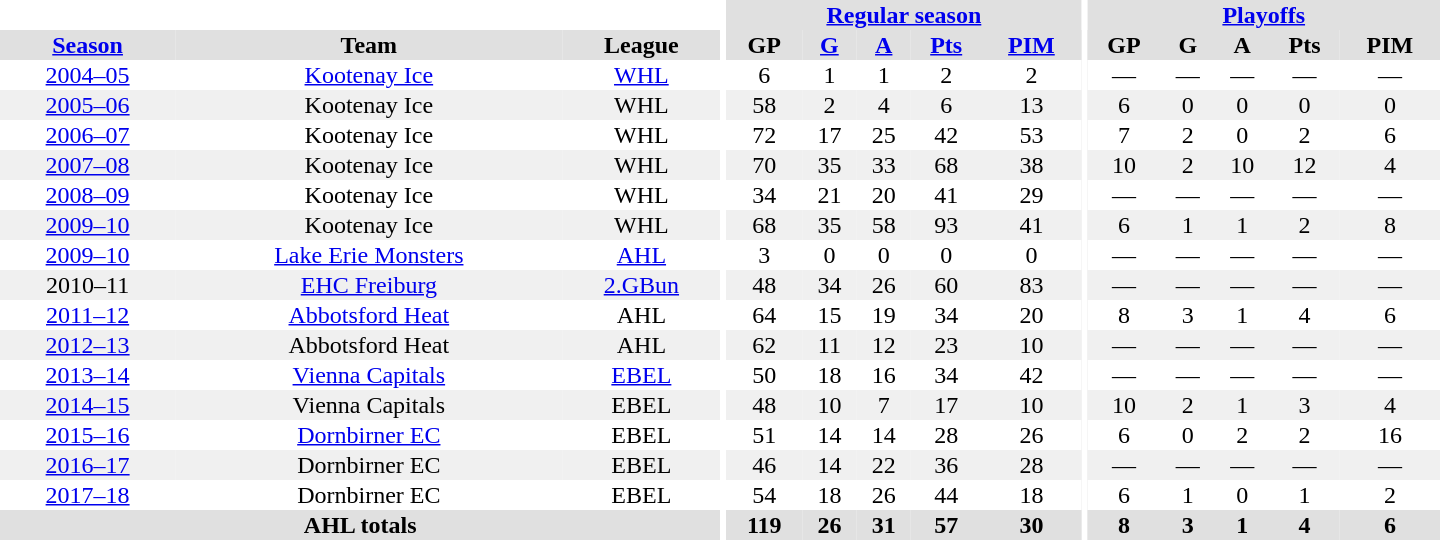<table border="0" cellpadding="1" cellspacing="0" style="text-align:center; width:60em">
<tr bgcolor="#e0e0e0">
<th colspan="3" bgcolor="#ffffff"></th>
<th rowspan="99" bgcolor="#ffffff"></th>
<th colspan="5"><a href='#'>Regular season</a></th>
<th rowspan="99" bgcolor="#ffffff"></th>
<th colspan="5"><a href='#'>Playoffs</a></th>
</tr>
<tr bgcolor="#e0e0e0">
<th><a href='#'>Season</a></th>
<th>Team</th>
<th>League</th>
<th>GP</th>
<th><a href='#'>G</a></th>
<th><a href='#'>A</a></th>
<th><a href='#'>Pts</a></th>
<th><a href='#'>PIM</a></th>
<th>GP</th>
<th>G</th>
<th>A</th>
<th>Pts</th>
<th>PIM</th>
</tr>
<tr>
<td><a href='#'>2004–05</a></td>
<td><a href='#'>Kootenay Ice</a></td>
<td><a href='#'>WHL</a></td>
<td>6</td>
<td>1</td>
<td>1</td>
<td>2</td>
<td>2</td>
<td>—</td>
<td>—</td>
<td>—</td>
<td>—</td>
<td>—</td>
</tr>
<tr bgcolor="#f0f0f0">
<td><a href='#'>2005–06</a></td>
<td>Kootenay Ice</td>
<td>WHL</td>
<td>58</td>
<td>2</td>
<td>4</td>
<td>6</td>
<td>13</td>
<td>6</td>
<td>0</td>
<td>0</td>
<td>0</td>
<td>0</td>
</tr>
<tr>
<td><a href='#'>2006–07</a></td>
<td>Kootenay Ice</td>
<td>WHL</td>
<td>72</td>
<td>17</td>
<td>25</td>
<td>42</td>
<td>53</td>
<td>7</td>
<td>2</td>
<td>0</td>
<td>2</td>
<td>6</td>
</tr>
<tr bgcolor="#f0f0f0">
<td><a href='#'>2007–08</a></td>
<td>Kootenay Ice</td>
<td>WHL</td>
<td>70</td>
<td>35</td>
<td>33</td>
<td>68</td>
<td>38</td>
<td>10</td>
<td>2</td>
<td>10</td>
<td>12</td>
<td>4</td>
</tr>
<tr>
<td><a href='#'>2008–09</a></td>
<td>Kootenay Ice</td>
<td>WHL</td>
<td>34</td>
<td>21</td>
<td>20</td>
<td>41</td>
<td>29</td>
<td>—</td>
<td>—</td>
<td>—</td>
<td>—</td>
<td>—</td>
</tr>
<tr bgcolor="#f0f0f0">
<td><a href='#'>2009–10</a></td>
<td>Kootenay Ice</td>
<td>WHL</td>
<td>68</td>
<td>35</td>
<td>58</td>
<td>93</td>
<td>41</td>
<td>6</td>
<td>1</td>
<td>1</td>
<td>2</td>
<td>8</td>
</tr>
<tr>
<td><a href='#'>2009–10</a></td>
<td><a href='#'>Lake Erie Monsters</a></td>
<td><a href='#'>AHL</a></td>
<td>3</td>
<td>0</td>
<td>0</td>
<td>0</td>
<td>0</td>
<td>—</td>
<td>—</td>
<td>—</td>
<td>—</td>
<td>—</td>
</tr>
<tr bgcolor="#f0f0f0">
<td>2010–11</td>
<td><a href='#'>EHC Freiburg</a></td>
<td><a href='#'>2.GBun</a></td>
<td>48</td>
<td>34</td>
<td>26</td>
<td>60</td>
<td>83</td>
<td>—</td>
<td>—</td>
<td>—</td>
<td>—</td>
<td>—</td>
</tr>
<tr>
<td><a href='#'>2011–12</a></td>
<td><a href='#'>Abbotsford Heat</a></td>
<td>AHL</td>
<td>64</td>
<td>15</td>
<td>19</td>
<td>34</td>
<td>20</td>
<td>8</td>
<td>3</td>
<td>1</td>
<td>4</td>
<td>6</td>
</tr>
<tr bgcolor="#f0f0f0">
<td><a href='#'>2012–13</a></td>
<td>Abbotsford Heat</td>
<td>AHL</td>
<td>62</td>
<td>11</td>
<td>12</td>
<td>23</td>
<td>10</td>
<td>—</td>
<td>—</td>
<td>—</td>
<td>—</td>
<td>—</td>
</tr>
<tr>
<td><a href='#'>2013–14</a></td>
<td><a href='#'>Vienna Capitals</a></td>
<td><a href='#'>EBEL</a></td>
<td>50</td>
<td>18</td>
<td>16</td>
<td>34</td>
<td>42</td>
<td>—</td>
<td>—</td>
<td>—</td>
<td>—</td>
<td>—</td>
</tr>
<tr bgcolor="#f0f0f0">
<td><a href='#'>2014–15</a></td>
<td>Vienna Capitals</td>
<td>EBEL</td>
<td>48</td>
<td>10</td>
<td>7</td>
<td>17</td>
<td>10</td>
<td>10</td>
<td>2</td>
<td>1</td>
<td>3</td>
<td>4</td>
</tr>
<tr>
<td><a href='#'>2015–16</a></td>
<td><a href='#'>Dornbirner EC</a></td>
<td>EBEL</td>
<td>51</td>
<td>14</td>
<td>14</td>
<td>28</td>
<td>26</td>
<td>6</td>
<td>0</td>
<td>2</td>
<td>2</td>
<td>16</td>
</tr>
<tr bgcolor="#f0f0f0">
<td><a href='#'>2016–17</a></td>
<td>Dornbirner EC</td>
<td>EBEL</td>
<td>46</td>
<td>14</td>
<td>22</td>
<td>36</td>
<td>28</td>
<td>—</td>
<td>—</td>
<td>—</td>
<td>—</td>
<td>—</td>
</tr>
<tr>
<td><a href='#'>2017–18</a></td>
<td>Dornbirner EC</td>
<td>EBEL</td>
<td>54</td>
<td>18</td>
<td>26</td>
<td>44</td>
<td>18</td>
<td>6</td>
<td>1</td>
<td>0</td>
<td>1</td>
<td>2</td>
</tr>
<tr bgcolor="#e0e0e0">
<th colspan="3">AHL totals</th>
<th>119</th>
<th>26</th>
<th>31</th>
<th>57</th>
<th>30</th>
<th>8</th>
<th>3</th>
<th>1</th>
<th>4</th>
<th>6</th>
</tr>
</table>
